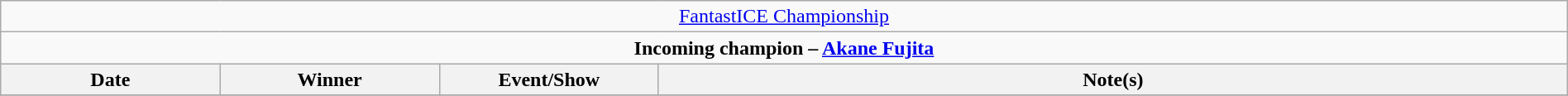<table class="wikitable" style="text-align:center; width:100%;">
<tr>
<td colspan="4" style="text-align: center;"><a href='#'>FantastICE Championship</a></td>
</tr>
<tr>
<td colspan="4" style="text-align: center;"><strong>Incoming champion – <a href='#'>Akane Fujita</a></strong></td>
</tr>
<tr>
<th width=14%>Date</th>
<th width=14%>Winner</th>
<th width=14%>Event/Show</th>
<th width=58%>Note(s)</th>
</tr>
<tr>
</tr>
</table>
